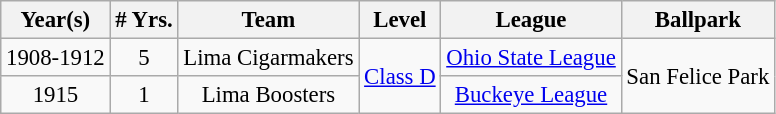<table class="wikitable" style="text-align:center; font-size: 95%;">
<tr>
<th>Year(s)</th>
<th># Yrs.</th>
<th>Team</th>
<th>Level</th>
<th>League</th>
<th>Ballpark</th>
</tr>
<tr>
<td>1908-1912</td>
<td>5</td>
<td>Lima Cigarmakers</td>
<td rowspan=2><a href='#'>Class D</a></td>
<td><a href='#'>Ohio State League</a></td>
<td rowspan=2>San Felice Park</td>
</tr>
<tr>
<td>1915</td>
<td>1</td>
<td>Lima Boosters</td>
<td><a href='#'>Buckeye League</a></td>
</tr>
</table>
